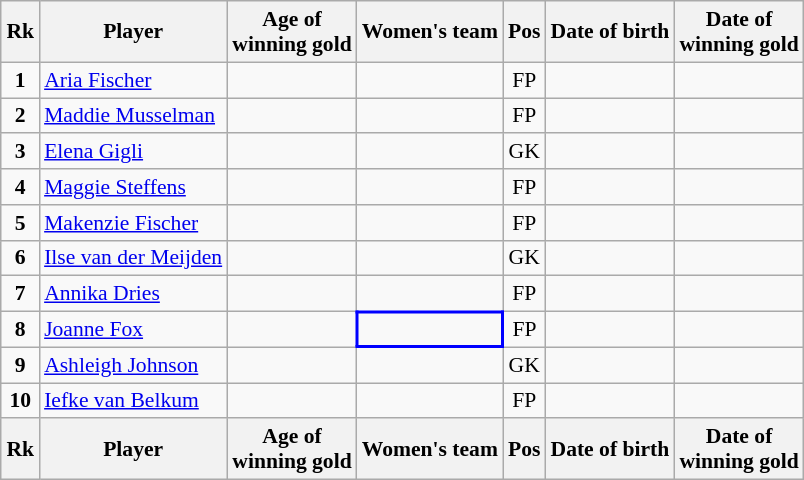<table class="wikitable sortable" style="text-align: center; font-size: 90%; margin-left: 1em;">
<tr>
<th>Rk</th>
<th>Player</th>
<th>Age of<br>winning gold</th>
<th>Women's team</th>
<th>Pos</th>
<th>Date of birth</th>
<th>Date of<br>winning gold</th>
</tr>
<tr>
<td><strong>1</strong></td>
<td style="text-align: left;" data-sort-value="Fischer, Aria"><a href='#'>Aria Fischer</a></td>
<td style="text-align: left;"><strong></strong></td>
<td style="text-align: left;"></td>
<td>FP</td>
<td style="text-align: right;"></td>
<td style="text-align: right;"></td>
</tr>
<tr>
<td><strong>2</strong></td>
<td style="text-align: left;" data-sort-value="Musselman, Maddie"><a href='#'>Maddie Musselman</a></td>
<td style="text-align: left;"><strong></strong></td>
<td style="text-align: left;"></td>
<td>FP</td>
<td style="text-align: right;"></td>
<td style="text-align: right;"></td>
</tr>
<tr>
<td><strong>3</strong></td>
<td style="text-align: left;" data-sort-value="Gigli, Elena"><a href='#'>Elena Gigli</a></td>
<td style="text-align: left;"><strong></strong></td>
<td style="text-align: left;"></td>
<td>GK</td>
<td style="text-align: right;"></td>
<td style="text-align: right;"></td>
</tr>
<tr>
<td><strong>4</strong></td>
<td style="text-align: left;" data-sort-value="Steffens, Maggie"><a href='#'>Maggie Steffens</a></td>
<td style="text-align: left;"><strong></strong></td>
<td style="text-align: left;"></td>
<td>FP</td>
<td style="text-align: right;"></td>
<td style="text-align: right;"></td>
</tr>
<tr>
<td><strong>5</strong></td>
<td style="text-align: left;" data-sort-value="Fischer, Makenzie"><a href='#'>Makenzie Fischer</a></td>
<td style="text-align: left;"><strong></strong></td>
<td style="text-align: left;"></td>
<td>FP</td>
<td style="text-align: right;"></td>
<td style="text-align: right;"></td>
</tr>
<tr>
<td><strong>6</strong></td>
<td style="text-align: left;" data-sort-value="Meijden, Ilse Van Der"><a href='#'>Ilse van der Meijden</a></td>
<td style="text-align: left;"><strong></strong></td>
<td style="text-align: left;"></td>
<td>GK</td>
<td style="text-align: right;"></td>
<td style="text-align: right;"></td>
</tr>
<tr>
<td><strong>7</strong></td>
<td style="text-align: left;" data-sort-value="Dries, Annika"><a href='#'>Annika Dries</a></td>
<td style="text-align: left;"><strong></strong></td>
<td style="text-align: left;"></td>
<td>FP</td>
<td style="text-align: right;"></td>
<td style="text-align: right;"></td>
</tr>
<tr>
<td><strong>8</strong></td>
<td style="text-align: left;" data-sort-value="Fox, Joanne"><a href='#'>Joanne Fox</a></td>
<td style="text-align: left;"><strong></strong></td>
<td style="border: 2px solid blue; text-align: left;"></td>
<td>FP</td>
<td style="text-align: right;"></td>
<td style="text-align: right;"></td>
</tr>
<tr>
<td><strong>9</strong></td>
<td style="text-align: left;" data-sort-value="Johnson, Ashleigh"><a href='#'>Ashleigh Johnson</a></td>
<td style="text-align: left;"><strong></strong></td>
<td style="text-align: left;"></td>
<td>GK</td>
<td style="text-align: right;"></td>
<td style="text-align: right;"></td>
</tr>
<tr>
<td><strong>10</strong></td>
<td style="text-align: left;" data-sort-value="Belkum, Iefke Van"><a href='#'>Iefke van Belkum</a></td>
<td style="text-align: left;"><strong></strong></td>
<td style="text-align: left;"></td>
<td>FP</td>
<td style="text-align: right;"></td>
<td style="text-align: right;"></td>
</tr>
<tr>
<th>Rk</th>
<th>Player</th>
<th>Age of<br>winning gold</th>
<th>Women's team</th>
<th>Pos</th>
<th>Date of birth</th>
<th>Date of<br>winning gold</th>
</tr>
</table>
